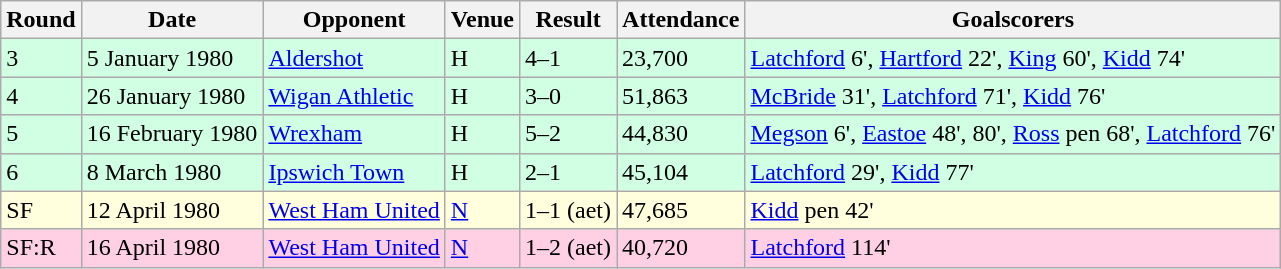<table class="wikitable">
<tr>
<th>Round</th>
<th>Date</th>
<th>Opponent</th>
<th>Venue</th>
<th>Result</th>
<th>Attendance</th>
<th>Goalscorers</th>
</tr>
<tr style="background-color: #d0ffe3;">
<td>3</td>
<td>5 January 1980</td>
<td><a href='#'>Aldershot</a></td>
<td>H</td>
<td>4–1</td>
<td>23,700</td>
<td><a href='#'>Latchford</a> 6', <a href='#'>Hartford</a> 22', <a href='#'>King</a> 60', <a href='#'>Kidd</a> 74'</td>
</tr>
<tr style="background-color: #d0ffe3;">
<td>4</td>
<td>26 January 1980</td>
<td><a href='#'>Wigan Athletic</a></td>
<td>H</td>
<td>3–0</td>
<td>51,863</td>
<td><a href='#'>McBride</a> 31', <a href='#'>Latchford</a> 71', <a href='#'>Kidd</a> 76'</td>
</tr>
<tr style="background-color: #d0ffe3;">
<td>5</td>
<td>16 February 1980</td>
<td><a href='#'>Wrexham</a></td>
<td>H</td>
<td>5–2</td>
<td>44,830</td>
<td><a href='#'>Megson</a> 6', <a href='#'>Eastoe</a> 48', 80', <a href='#'>Ross</a> pen 68', <a href='#'>Latchford</a> 76'</td>
</tr>
<tr style="background-color: #d0ffe3;">
<td>6</td>
<td>8 March 1980</td>
<td><a href='#'>Ipswich Town</a></td>
<td>H</td>
<td>2–1</td>
<td>45,104</td>
<td><a href='#'>Latchford</a> 29', <a href='#'>Kidd</a> 77'</td>
</tr>
<tr style="background-color: #ffffdd;">
<td>SF</td>
<td>12 April 1980</td>
<td><a href='#'>West Ham United</a></td>
<td><a href='#'>N</a></td>
<td>1–1 (aet)</td>
<td>47,685</td>
<td><a href='#'>Kidd</a> pen 42'</td>
</tr>
<tr style="background-color: #ffd0e3;">
<td>SF:R</td>
<td>16 April 1980</td>
<td><a href='#'>West Ham United</a></td>
<td><a href='#'>N</a></td>
<td>1–2 (aet)</td>
<td>40,720</td>
<td><a href='#'>Latchford</a> 114'</td>
</tr>
</table>
